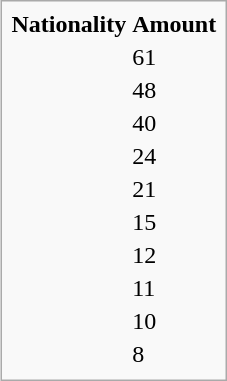<table class="infobox" style="float:right;">
<tr \>
<th>Nationality</th>
<th>Amount</th>
</tr>
<tr>
<td></td>
<td>61</td>
</tr>
<tr>
<td></td>
<td>48</td>
</tr>
<tr>
<td></td>
<td>40</td>
</tr>
<tr>
<td></td>
<td>24</td>
</tr>
<tr>
<td></td>
<td>21</td>
</tr>
<tr>
<td></td>
<td>15</td>
</tr>
<tr>
<td></td>
<td>12</td>
</tr>
<tr>
<td></td>
<td>11</td>
</tr>
<tr>
<td></td>
<td>10</td>
</tr>
<tr>
<td></td>
<td>8</td>
</tr>
<tr>
</tr>
</table>
